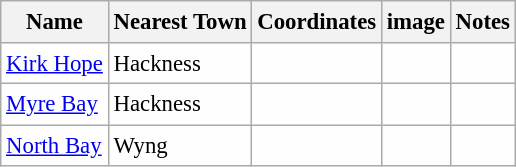<table class="wikitable sortable" style="table-layout:fixed;background-color:#FEFEFE;font-size:95%;padding:0.30em;line-height:1.35em;">
<tr>
<th scope="col">Name</th>
<th scope="col">Nearest Town</th>
<th scope="col" data-sort-type="number">Coordinates</th>
<th scope="col">image</th>
<th class="unsortable">Notes</th>
</tr>
<tr>
<td><a href='#'>Kirk Hope</a></td>
<td>Hackness</td>
<td></td>
<td></td>
<td></td>
</tr>
<tr>
<td><a href='#'>Myre Bay</a></td>
<td>Hackness</td>
<td></td>
<td></td>
<td></td>
</tr>
<tr>
<td><a href='#'>North Bay</a></td>
<td>Wyng</td>
<td></td>
<td></td>
<td></td>
</tr>
</table>
